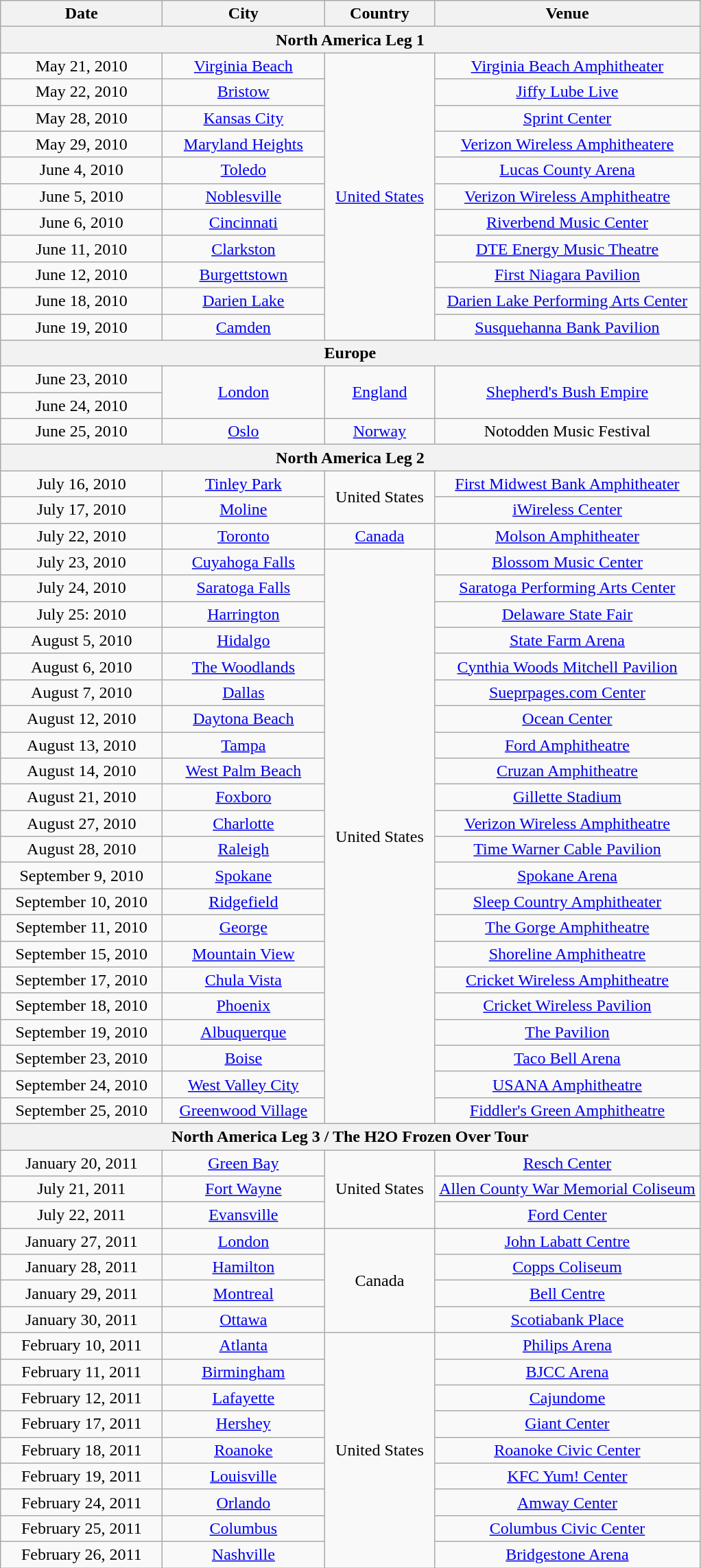<table class="wikitable" style="text-align:center">
<tr>
<th style="width:150px;">Date</th>
<th style="width:150px;">City</th>
<th style="width:100px;">Country</th>
<th style="width:250px;">Venue</th>
</tr>
<tr>
<th colspan="4">North America Leg 1</th>
</tr>
<tr>
<td>May 21, 2010</td>
<td><a href='#'>Virginia Beach</a></td>
<td rowspan="11"><a href='#'>United States</a></td>
<td><a href='#'>Virginia Beach Amphitheater</a></td>
</tr>
<tr>
<td>May 22, 2010</td>
<td><a href='#'>Bristow</a></td>
<td><a href='#'>Jiffy Lube Live</a></td>
</tr>
<tr>
<td>May 28, 2010</td>
<td><a href='#'>Kansas City</a></td>
<td><a href='#'>Sprint Center</a></td>
</tr>
<tr>
<td>May 29, 2010</td>
<td><a href='#'>Maryland Heights</a></td>
<td><a href='#'>Verizon Wireless Amphitheatere</a></td>
</tr>
<tr>
<td>June 4, 2010</td>
<td><a href='#'>Toledo</a></td>
<td><a href='#'>Lucas County Arena</a></td>
</tr>
<tr>
<td>June 5, 2010</td>
<td><a href='#'>Noblesville</a></td>
<td><a href='#'>Verizon Wireless Amphitheatre</a></td>
</tr>
<tr>
<td>June 6, 2010</td>
<td><a href='#'>Cincinnati</a></td>
<td><a href='#'>Riverbend Music Center</a></td>
</tr>
<tr>
<td>June 11, 2010</td>
<td><a href='#'>Clarkston</a></td>
<td><a href='#'>DTE Energy Music Theatre</a></td>
</tr>
<tr>
<td>June 12, 2010</td>
<td><a href='#'>Burgettstown</a></td>
<td><a href='#'>First Niagara Pavilion</a></td>
</tr>
<tr>
<td>June 18, 2010</td>
<td><a href='#'>Darien Lake</a></td>
<td><a href='#'>Darien Lake Performing Arts Center</a></td>
</tr>
<tr>
<td>June 19, 2010</td>
<td><a href='#'>Camden</a></td>
<td><a href='#'>Susquehanna Bank Pavilion</a></td>
</tr>
<tr>
<th colspan="4">Europe</th>
</tr>
<tr>
<td>June 23, 2010</td>
<td rowspan="2"><a href='#'>London</a></td>
<td rowspan="2"><a href='#'>England</a></td>
<td rowspan="2"><a href='#'>Shepherd's Bush Empire</a></td>
</tr>
<tr>
<td>June 24, 2010</td>
</tr>
<tr>
<td>June 25, 2010</td>
<td><a href='#'>Oslo</a></td>
<td><a href='#'>Norway</a></td>
<td>Notodden Music Festival</td>
</tr>
<tr>
<th colspan="4">North America Leg 2</th>
</tr>
<tr>
<td>July 16, 2010</td>
<td><a href='#'>Tinley Park</a></td>
<td rowspan="2">United States</td>
<td><a href='#'>First Midwest Bank Amphitheater</a></td>
</tr>
<tr>
<td>July 17, 2010</td>
<td><a href='#'>Moline</a></td>
<td><a href='#'>iWireless Center</a></td>
</tr>
<tr>
<td>July 22, 2010</td>
<td><a href='#'>Toronto</a></td>
<td><a href='#'>Canada</a></td>
<td><a href='#'>Molson Amphitheater</a></td>
</tr>
<tr>
<td>July 23, 2010</td>
<td><a href='#'>Cuyahoga Falls</a></td>
<td rowspan="22">United States</td>
<td><a href='#'>Blossom Music Center</a></td>
</tr>
<tr>
<td>July 24, 2010</td>
<td><a href='#'>Saratoga Falls</a></td>
<td><a href='#'>Saratoga Performing Arts Center</a></td>
</tr>
<tr>
<td>July 25: 2010</td>
<td><a href='#'>Harrington</a></td>
<td><a href='#'>Delaware State Fair</a></td>
</tr>
<tr>
<td>August 5, 2010</td>
<td><a href='#'>Hidalgo</a></td>
<td><a href='#'>State Farm Arena</a></td>
</tr>
<tr>
<td>August 6, 2010</td>
<td><a href='#'>The Woodlands</a></td>
<td><a href='#'>Cynthia Woods Mitchell Pavilion</a></td>
</tr>
<tr>
<td>August 7, 2010</td>
<td><a href='#'>Dallas</a></td>
<td><a href='#'>Sueprpages.com Center</a></td>
</tr>
<tr>
<td>August 12, 2010</td>
<td><a href='#'>Daytona Beach</a></td>
<td><a href='#'>Ocean Center</a></td>
</tr>
<tr>
<td>August 13, 2010</td>
<td><a href='#'>Tampa</a></td>
<td><a href='#'>Ford Amphitheatre</a></td>
</tr>
<tr>
<td>August 14, 2010</td>
<td><a href='#'>West Palm Beach</a></td>
<td><a href='#'>Cruzan Amphitheatre</a></td>
</tr>
<tr>
<td>August 21, 2010</td>
<td><a href='#'>Foxboro</a></td>
<td><a href='#'>Gillette Stadium</a></td>
</tr>
<tr>
<td>August 27, 2010</td>
<td><a href='#'>Charlotte</a></td>
<td><a href='#'>Verizon Wireless Amphitheatre</a></td>
</tr>
<tr>
<td>August 28, 2010</td>
<td><a href='#'>Raleigh</a></td>
<td><a href='#'>Time Warner Cable Pavilion</a></td>
</tr>
<tr>
<td>September 9, 2010</td>
<td><a href='#'>Spokane</a></td>
<td><a href='#'>Spokane Arena</a></td>
</tr>
<tr>
<td>September 10, 2010</td>
<td><a href='#'>Ridgefield</a></td>
<td><a href='#'>Sleep Country Amphitheater</a></td>
</tr>
<tr>
<td>September 11, 2010</td>
<td><a href='#'>George</a></td>
<td><a href='#'>The Gorge Amphitheatre</a></td>
</tr>
<tr>
<td>September 15, 2010</td>
<td><a href='#'>Mountain View</a></td>
<td><a href='#'>Shoreline Amphitheatre</a></td>
</tr>
<tr>
<td>September 17, 2010</td>
<td><a href='#'>Chula Vista</a></td>
<td><a href='#'>Cricket Wireless Amphitheatre</a></td>
</tr>
<tr>
<td>September 18, 2010</td>
<td><a href='#'>Phoenix</a></td>
<td><a href='#'>Cricket Wireless Pavilion</a></td>
</tr>
<tr>
<td>September 19, 2010</td>
<td><a href='#'>Albuquerque</a></td>
<td><a href='#'>The Pavilion</a></td>
</tr>
<tr>
<td>September 23, 2010</td>
<td><a href='#'>Boise</a></td>
<td><a href='#'>Taco Bell Arena</a></td>
</tr>
<tr>
<td>September 24, 2010</td>
<td><a href='#'>West Valley City</a></td>
<td><a href='#'>USANA Amphitheatre</a></td>
</tr>
<tr>
<td>September 25, 2010</td>
<td><a href='#'>Greenwood Village</a></td>
<td><a href='#'>Fiddler's Green Amphitheatre</a></td>
</tr>
<tr>
<th colspan="4">North America Leg 3 / <strong>The H2O Frozen Over Tour</strong></th>
</tr>
<tr>
<td>January 20, 2011</td>
<td><a href='#'>Green Bay</a></td>
<td rowspan="3">United States</td>
<td><a href='#'>Resch Center</a></td>
</tr>
<tr>
<td>July 21, 2011</td>
<td><a href='#'>Fort Wayne</a></td>
<td><a href='#'>Allen County War Memorial Coliseum</a></td>
</tr>
<tr>
<td>July 22, 2011</td>
<td><a href='#'>Evansville</a></td>
<td><a href='#'>Ford Center</a></td>
</tr>
<tr>
<td>January 27, 2011</td>
<td><a href='#'>London</a></td>
<td rowspan="4">Canada</td>
<td><a href='#'>John Labatt Centre</a></td>
</tr>
<tr>
<td>January 28, 2011</td>
<td><a href='#'>Hamilton</a></td>
<td><a href='#'>Copps Coliseum</a></td>
</tr>
<tr>
<td>January 29, 2011</td>
<td><a href='#'>Montreal</a></td>
<td><a href='#'>Bell Centre</a></td>
</tr>
<tr>
<td>January 30, 2011</td>
<td><a href='#'>Ottawa</a></td>
<td><a href='#'>Scotiabank Place</a></td>
</tr>
<tr>
<td>February 10, 2011</td>
<td><a href='#'>Atlanta</a></td>
<td rowspan="9">United States</td>
<td><a href='#'>Philips Arena</a></td>
</tr>
<tr>
<td>February 11, 2011</td>
<td><a href='#'>Birmingham</a></td>
<td><a href='#'>BJCC Arena</a></td>
</tr>
<tr>
<td>February 12, 2011</td>
<td><a href='#'>Lafayette</a></td>
<td><a href='#'>Cajundome</a></td>
</tr>
<tr>
<td>February 17, 2011</td>
<td><a href='#'>Hershey</a></td>
<td><a href='#'>Giant Center</a></td>
</tr>
<tr>
<td>February 18, 2011</td>
<td><a href='#'>Roanoke</a></td>
<td><a href='#'>Roanoke Civic Center</a></td>
</tr>
<tr>
<td>February 19, 2011</td>
<td><a href='#'>Louisville</a></td>
<td><a href='#'>KFC Yum! Center</a></td>
</tr>
<tr>
<td>February 24, 2011</td>
<td><a href='#'>Orlando</a></td>
<td><a href='#'>Amway Center</a></td>
</tr>
<tr>
<td>February 25, 2011</td>
<td><a href='#'>Columbus</a></td>
<td><a href='#'>Columbus Civic Center</a></td>
</tr>
<tr>
<td>February 26, 2011</td>
<td><a href='#'>Nashville</a></td>
<td><a href='#'>Bridgestone Arena</a></td>
</tr>
</table>
